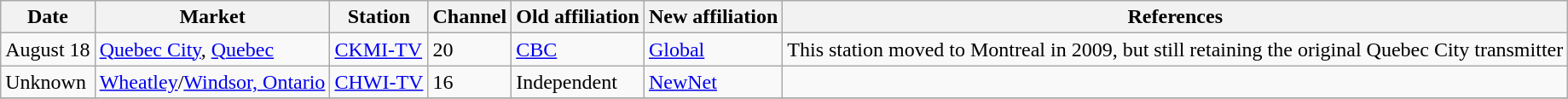<table class="wikitable">
<tr>
<th>Date</th>
<th>Market</th>
<th>Station</th>
<th>Channel</th>
<th>Old affiliation</th>
<th>New affiliation</th>
<th>References</th>
</tr>
<tr>
<td>August 18</td>
<td><a href='#'>Quebec City</a>, <a href='#'>Quebec</a></td>
<td><a href='#'>CKMI-TV</a></td>
<td>20</td>
<td><a href='#'>CBC</a></td>
<td><a href='#'>Global</a></td>
<td>This station moved to Montreal in 2009, but still retaining the original Quebec City transmitter</td>
</tr>
<tr>
<td>Unknown</td>
<td><a href='#'>Wheatley</a>/<a href='#'>Windsor, Ontario</a></td>
<td><a href='#'>CHWI-TV</a></td>
<td>16</td>
<td>Independent</td>
<td><a href='#'>NewNet</a></td>
<td></td>
</tr>
<tr>
</tr>
</table>
